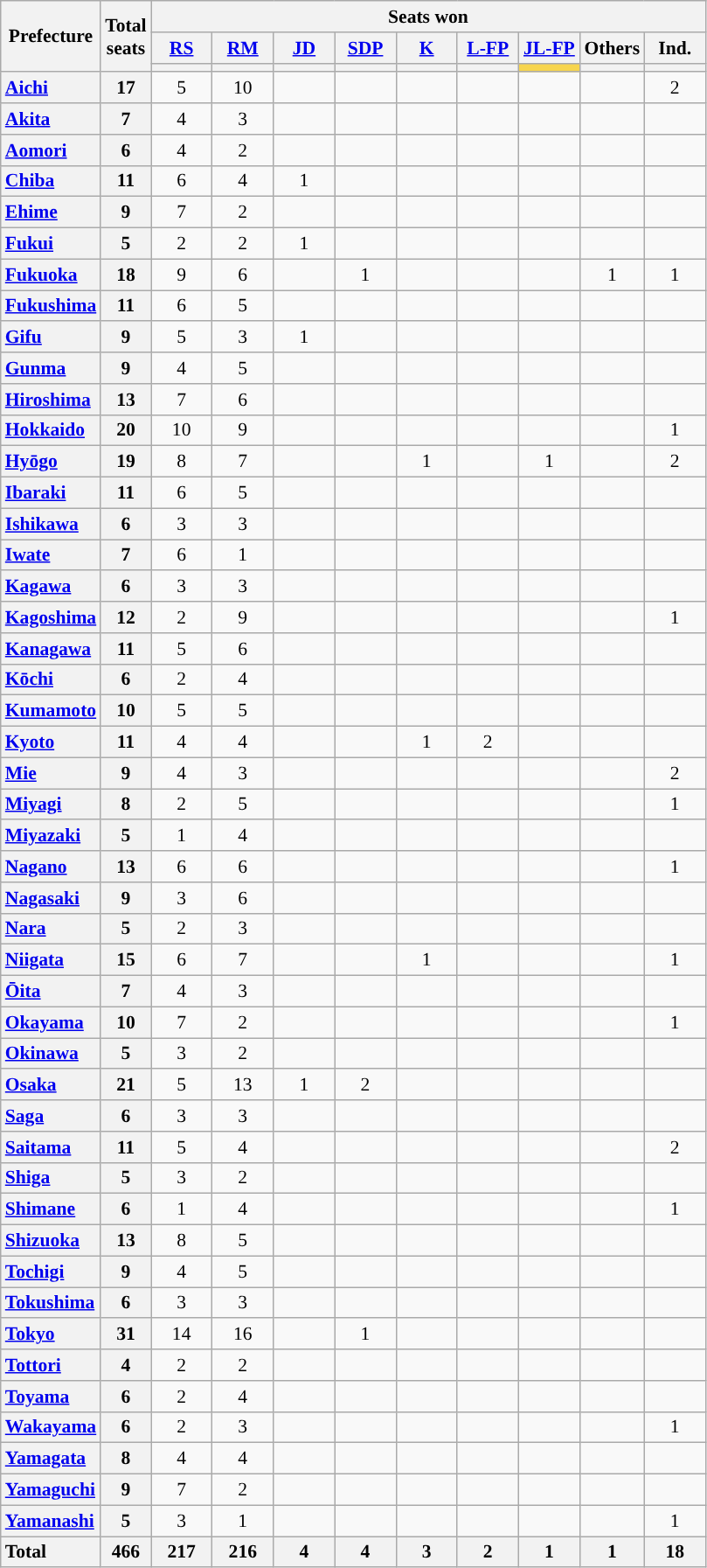<table class="wikitable" style="text-align:center; font-size: 0.9em;">
<tr>
<th rowspan="3">Prefecture</th>
<th rowspan="3">Total<br>seats</th>
<th colspan="9">Seats won</th>
</tr>
<tr>
<th class="unsortable" style="width:40px;"><a href='#'>RS</a></th>
<th class="unsortable" style="width:40px;"><a href='#'>RM</a></th>
<th class="unsortable" style="width:40px;"><a href='#'>JD</a></th>
<th class="unsortable" style="width:40px;"><a href='#'>SDP</a></th>
<th class="unsortable" style="width:40px;"><a href='#'>K</a></th>
<th class="unsortable" style="width:40px;"><a href='#'>L-FP</a></th>
<th class="unsortable" style="width:40px;"><a href='#'>JL-FP</a></th>
<th class="unsortable" style="width:40px;">Others</th>
<th class="unsortable" style="width:40px;">Ind.</th>
</tr>
<tr>
<th style="background:"></th>
<th style="background:"></th>
<th style="background:"></th>
<th style="background:"></th>
<th style="background:"></th>
<th style="background:"></th>
<th style="background:#F7D54E"></th>
<th></th>
<th style="background:"></th>
</tr>
<tr>
<th style="text-align: left;"><a href='#'>Aichi</a></th>
<th>17</th>
<td>5</td>
<td>10</td>
<td></td>
<td></td>
<td></td>
<td></td>
<td></td>
<td></td>
<td>2</td>
</tr>
<tr>
<th style="text-align: left;"><a href='#'>Akita</a></th>
<th>7</th>
<td>4</td>
<td>3</td>
<td></td>
<td></td>
<td></td>
<td></td>
<td></td>
<td></td>
<td></td>
</tr>
<tr>
<th style="text-align: left;"><a href='#'>Aomori</a></th>
<th>6</th>
<td>4</td>
<td>2</td>
<td></td>
<td></td>
<td></td>
<td></td>
<td></td>
<td></td>
<td></td>
</tr>
<tr>
<th style="text-align: left;"><a href='#'>Chiba</a></th>
<th>11</th>
<td>6</td>
<td>4</td>
<td>1</td>
<td></td>
<td></td>
<td></td>
<td></td>
<td></td>
<td></td>
</tr>
<tr>
<th style="text-align: left;"><a href='#'>Ehime</a></th>
<th>9</th>
<td>7</td>
<td>2</td>
<td></td>
<td></td>
<td></td>
<td></td>
<td></td>
<td></td>
<td></td>
</tr>
<tr>
<th style="text-align: left;"><a href='#'>Fukui</a></th>
<th>5</th>
<td>2</td>
<td>2</td>
<td>1</td>
<td></td>
<td></td>
<td></td>
<td></td>
<td></td>
<td></td>
</tr>
<tr>
<th style="text-align: left;"><a href='#'>Fukuoka</a></th>
<th>18</th>
<td>9</td>
<td>6</td>
<td></td>
<td>1</td>
<td></td>
<td></td>
<td></td>
<td>1</td>
<td>1</td>
</tr>
<tr>
<th style="text-align: left;"><a href='#'>Fukushima</a></th>
<th>11</th>
<td>6</td>
<td>5</td>
<td></td>
<td></td>
<td></td>
<td></td>
<td></td>
<td></td>
<td></td>
</tr>
<tr>
<th style="text-align: left;"><a href='#'>Gifu</a></th>
<th>9</th>
<td>5</td>
<td>3</td>
<td>1</td>
<td></td>
<td></td>
<td></td>
<td></td>
<td></td>
<td></td>
</tr>
<tr>
<th style="text-align: left;"><a href='#'>Gunma</a></th>
<th>9</th>
<td>4</td>
<td>5</td>
<td></td>
<td></td>
<td></td>
<td></td>
<td></td>
<td></td>
<td></td>
</tr>
<tr>
<th style="text-align: left;"><a href='#'>Hiroshima</a></th>
<th>13</th>
<td>7</td>
<td>6</td>
<td></td>
<td></td>
<td></td>
<td></td>
<td></td>
<td></td>
<td></td>
</tr>
<tr>
<th style="text-align: left;"><a href='#'>Hokkaido</a></th>
<th>20</th>
<td>10</td>
<td>9</td>
<td></td>
<td></td>
<td></td>
<td></td>
<td></td>
<td></td>
<td>1</td>
</tr>
<tr>
<th style="text-align: left;"><a href='#'>Hyōgo</a></th>
<th>19</th>
<td>8</td>
<td>7</td>
<td></td>
<td></td>
<td>1</td>
<td></td>
<td>1</td>
<td></td>
<td>2</td>
</tr>
<tr>
<th style="text-align: left;"><a href='#'>Ibaraki</a></th>
<th>11</th>
<td>6</td>
<td>5</td>
<td></td>
<td></td>
<td></td>
<td></td>
<td></td>
<td></td>
<td></td>
</tr>
<tr>
<th style="text-align: left;"><a href='#'>Ishikawa</a></th>
<th>6</th>
<td>3</td>
<td>3</td>
<td></td>
<td></td>
<td></td>
<td></td>
<td></td>
<td></td>
<td></td>
</tr>
<tr>
<th style="text-align: left;"><a href='#'>Iwate</a></th>
<th>7</th>
<td>6</td>
<td>1</td>
<td></td>
<td></td>
<td></td>
<td></td>
<td></td>
<td></td>
<td></td>
</tr>
<tr>
<th style="text-align: left;"><a href='#'>Kagawa</a></th>
<th>6</th>
<td>3</td>
<td>3</td>
<td></td>
<td></td>
<td></td>
<td></td>
<td></td>
<td></td>
<td></td>
</tr>
<tr>
<th style="text-align: left;"><a href='#'>Kagoshima</a></th>
<th>12</th>
<td>2</td>
<td>9</td>
<td></td>
<td></td>
<td></td>
<td></td>
<td></td>
<td></td>
<td>1</td>
</tr>
<tr>
<th style="text-align: left;"><a href='#'>Kanagawa</a></th>
<th>11</th>
<td>5</td>
<td>6</td>
<td></td>
<td></td>
<td></td>
<td></td>
<td></td>
<td></td>
<td></td>
</tr>
<tr>
<th style="text-align: left;"><a href='#'>Kōchi</a></th>
<th>6</th>
<td>2</td>
<td>4</td>
<td></td>
<td></td>
<td></td>
<td></td>
<td></td>
<td></td>
<td></td>
</tr>
<tr>
<th style="text-align: left;"><a href='#'>Kumamoto</a></th>
<th>10</th>
<td>5</td>
<td>5</td>
<td></td>
<td></td>
<td></td>
<td></td>
<td></td>
<td></td>
<td></td>
</tr>
<tr>
<th style="text-align: left;"><a href='#'>Kyoto</a></th>
<th>11</th>
<td>4</td>
<td>4</td>
<td></td>
<td></td>
<td>1</td>
<td>2</td>
<td></td>
<td></td>
<td></td>
</tr>
<tr>
<th style="text-align: left;"><a href='#'>Mie</a></th>
<th>9</th>
<td>4</td>
<td>3</td>
<td></td>
<td></td>
<td></td>
<td></td>
<td></td>
<td></td>
<td>2</td>
</tr>
<tr>
<th style="text-align: left;"><a href='#'>Miyagi</a></th>
<th>8</th>
<td>2</td>
<td>5</td>
<td></td>
<td></td>
<td></td>
<td></td>
<td></td>
<td></td>
<td>1</td>
</tr>
<tr>
<th style="text-align: left;"><a href='#'>Miyazaki</a></th>
<th>5</th>
<td>1</td>
<td>4</td>
<td></td>
<td></td>
<td></td>
<td></td>
<td></td>
<td></td>
<td></td>
</tr>
<tr>
<th style="text-align: left;"><a href='#'>Nagano</a></th>
<th>13</th>
<td>6</td>
<td>6</td>
<td></td>
<td></td>
<td></td>
<td></td>
<td></td>
<td></td>
<td>1</td>
</tr>
<tr>
<th style="text-align: left;"><a href='#'>Nagasaki</a></th>
<th>9</th>
<td>3</td>
<td>6</td>
<td></td>
<td></td>
<td></td>
<td></td>
<td></td>
<td></td>
<td></td>
</tr>
<tr>
<th style="text-align: left;"><a href='#'>Nara</a></th>
<th>5</th>
<td>2</td>
<td>3</td>
<td></td>
<td></td>
<td></td>
<td></td>
<td></td>
<td></td>
<td></td>
</tr>
<tr>
<th style="text-align: left;"><a href='#'>Niigata</a></th>
<th>15</th>
<td>6</td>
<td>7</td>
<td></td>
<td></td>
<td>1</td>
<td></td>
<td></td>
<td></td>
<td>1</td>
</tr>
<tr>
<th style="text-align: left;"><a href='#'>Ōita</a></th>
<th>7</th>
<td>4</td>
<td>3</td>
<td></td>
<td></td>
<td></td>
<td></td>
<td></td>
<td></td>
<td></td>
</tr>
<tr>
<th style="text-align: left;"><a href='#'>Okayama</a></th>
<th>10</th>
<td>7</td>
<td>2</td>
<td></td>
<td></td>
<td></td>
<td></td>
<td></td>
<td></td>
<td>1</td>
</tr>
<tr>
<th style="text-align: left;"><a href='#'>Okinawa</a></th>
<th>5</th>
<td>3</td>
<td>2</td>
<td></td>
<td></td>
<td></td>
<td></td>
<td></td>
<td></td>
<td></td>
</tr>
<tr>
<th style="text-align: left;"><a href='#'>Osaka</a></th>
<th>21</th>
<td>5</td>
<td>13</td>
<td>1</td>
<td>2</td>
<td></td>
<td></td>
<td></td>
<td></td>
<td></td>
</tr>
<tr>
<th style="text-align: left;"><a href='#'>Saga</a></th>
<th>6</th>
<td>3</td>
<td>3</td>
<td></td>
<td></td>
<td></td>
<td></td>
<td></td>
<td></td>
<td></td>
</tr>
<tr>
<th style="text-align: left;"><a href='#'>Saitama</a></th>
<th>11</th>
<td>5</td>
<td>4</td>
<td></td>
<td></td>
<td></td>
<td></td>
<td></td>
<td></td>
<td>2</td>
</tr>
<tr>
<th style="text-align: left;"><a href='#'>Shiga</a></th>
<th>5</th>
<td>3</td>
<td>2</td>
<td></td>
<td></td>
<td></td>
<td></td>
<td></td>
<td></td>
<td></td>
</tr>
<tr>
<th style="text-align: left;"><a href='#'>Shimane</a></th>
<th>6</th>
<td>1</td>
<td>4</td>
<td></td>
<td></td>
<td></td>
<td></td>
<td></td>
<td></td>
<td>1</td>
</tr>
<tr>
<th style="text-align: left;"><a href='#'>Shizuoka</a></th>
<th>13</th>
<td>8</td>
<td>5</td>
<td></td>
<td></td>
<td></td>
<td></td>
<td></td>
<td></td>
<td></td>
</tr>
<tr>
<th style="text-align: left;"><a href='#'>Tochigi</a></th>
<th>9</th>
<td>4</td>
<td>5</td>
<td></td>
<td></td>
<td></td>
<td></td>
<td></td>
<td></td>
<td></td>
</tr>
<tr>
<th style="text-align: left;"><a href='#'>Tokushima</a></th>
<th>6</th>
<td>3</td>
<td>3</td>
<td></td>
<td></td>
<td></td>
<td></td>
<td></td>
<td></td>
<td></td>
</tr>
<tr>
<th style="text-align: left;"><a href='#'>Tokyo</a></th>
<th>31</th>
<td>14</td>
<td>16</td>
<td></td>
<td>1</td>
<td></td>
<td></td>
<td></td>
<td></td>
<td></td>
</tr>
<tr>
<th style="text-align: left;"><a href='#'>Tottori</a></th>
<th>4</th>
<td>2</td>
<td>2</td>
<td></td>
<td></td>
<td></td>
<td></td>
<td></td>
<td></td>
<td></td>
</tr>
<tr>
<th style="text-align: left;"><a href='#'>Toyama</a></th>
<th>6</th>
<td>2</td>
<td>4</td>
<td></td>
<td></td>
<td></td>
<td></td>
<td></td>
<td></td>
<td></td>
</tr>
<tr>
<th style="text-align: left;"><a href='#'>Wakayama</a></th>
<th>6</th>
<td>2</td>
<td>3</td>
<td></td>
<td></td>
<td></td>
<td></td>
<td></td>
<td></td>
<td>1</td>
</tr>
<tr>
<th style="text-align: left;"><a href='#'>Yamagata</a></th>
<th>8</th>
<td>4</td>
<td>4</td>
<td></td>
<td></td>
<td></td>
<td></td>
<td></td>
<td></td>
<td></td>
</tr>
<tr>
<th style="text-align: left;"><a href='#'>Yamaguchi</a></th>
<th>9</th>
<td>7</td>
<td>2</td>
<td></td>
<td></td>
<td></td>
<td></td>
<td></td>
<td></td>
<td></td>
</tr>
<tr>
<th style="text-align: left;"><a href='#'>Yamanashi</a></th>
<th>5</th>
<td>3</td>
<td>1</td>
<td></td>
<td></td>
<td></td>
<td></td>
<td></td>
<td></td>
<td>1</td>
</tr>
<tr class="sortbottom">
<th style="text-align: left;">Total</th>
<th>466</th>
<th>217</th>
<th>216</th>
<th>4</th>
<th>4</th>
<th>3</th>
<th>2</th>
<th>1</th>
<th>1</th>
<th>18</th>
</tr>
</table>
